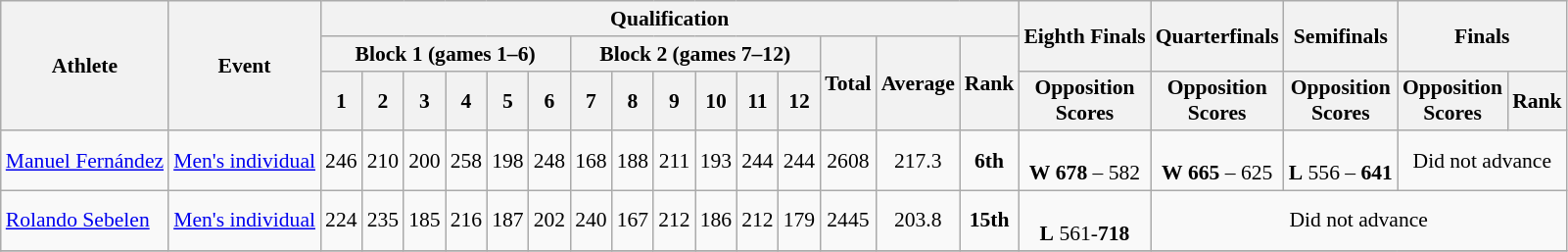<table class="wikitable" border="1" style="font-size:90%">
<tr>
<th rowspan=3>Athlete</th>
<th rowspan=3>Event</th>
<th colspan=15>Qualification</th>
<th rowspan=2>Eighth Finals</th>
<th rowspan=2>Quarterfinals</th>
<th rowspan=2>Semifinals</th>
<th rowspan=2 colspan=2>Finals</th>
</tr>
<tr>
<th colspan=6>Block 1 (games 1–6)</th>
<th colspan=6>Block 2 (games 7–12)</th>
<th rowspan=2>Total</th>
<th rowspan=2>Average</th>
<th rowspan=2>Rank</th>
</tr>
<tr>
<th>1</th>
<th>2</th>
<th>3</th>
<th>4</th>
<th>5</th>
<th>6</th>
<th>7</th>
<th>8</th>
<th>9</th>
<th>10</th>
<th>11</th>
<th>12</th>
<th>Opposition<br>Scores</th>
<th>Opposition<br>Scores</th>
<th>Opposition<br>Scores</th>
<th>Opposition<br>Scores</th>
<th>Rank</th>
</tr>
<tr>
<td><a href='#'>Manuel Fernández</a></td>
<td><a href='#'>Men's individual</a><br></td>
<td align=center>246</td>
<td align=center>210</td>
<td align=center>200</td>
<td align=center>258</td>
<td align=center>198</td>
<td align=center>248</td>
<td align=center>168</td>
<td align=center>188</td>
<td align=center>211</td>
<td align=center>193</td>
<td align=center>244</td>
<td align=center>244</td>
<td align=center>2608</td>
<td align=center>217.3</td>
<td align=center><strong>6th</strong></td>
<td align=center><br><strong>W</strong> <strong>678</strong> – 582</td>
<td align=center><br><strong>W</strong> <strong>665</strong> – 625</td>
<td align=center><br><strong>L</strong> 556 – <strong>641</strong> </td>
<td align=center colspan=2>Did not advance</td>
</tr>
<tr>
<td><a href='#'>Rolando Sebelen</a></td>
<td><a href='#'>Men's individual</a></td>
<td align=center>224</td>
<td align=center>235</td>
<td align=center>185</td>
<td align=center>216</td>
<td align=center>187</td>
<td align=center>202</td>
<td align=center>240</td>
<td align=center>167</td>
<td align=center>212</td>
<td align=center>186</td>
<td align=center>212</td>
<td align=center>179</td>
<td align=center>2445</td>
<td align=center>203.8</td>
<td align=center><strong>15th</strong></td>
<td align=center><br><strong>L</strong> 561-<strong>718</strong></td>
<td align=center colspan=7>Did not advance</td>
</tr>
<tr>
</tr>
</table>
